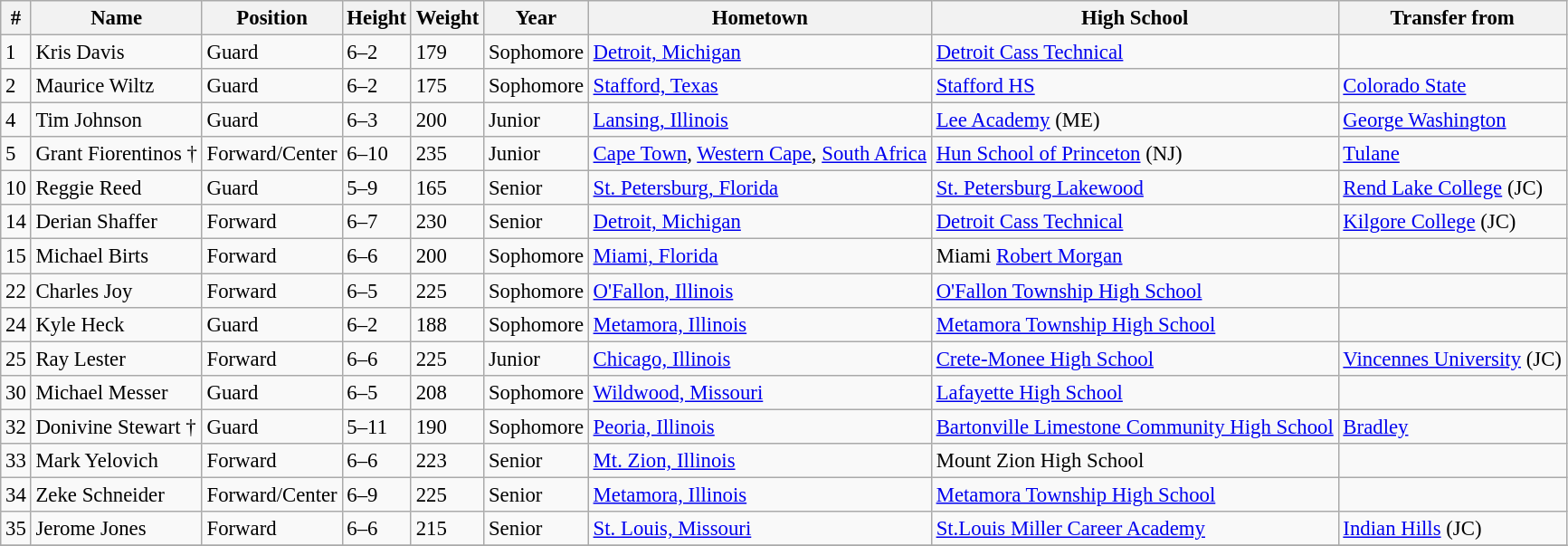<table class="wikitable" style="font-size: 95%;">
<tr>
<th>#</th>
<th>Name</th>
<th>Position</th>
<th>Height</th>
<th>Weight</th>
<th>Year</th>
<th>Hometown</th>
<th>High School</th>
<th>Transfer from</th>
</tr>
<tr>
<td>1</td>
<td>Kris Davis</td>
<td>Guard</td>
<td>6–2</td>
<td>179</td>
<td>Sophomore</td>
<td><a href='#'>Detroit, Michigan</a></td>
<td><a href='#'>Detroit Cass Technical</a></td>
<td></td>
</tr>
<tr>
<td>2</td>
<td>Maurice Wiltz</td>
<td>Guard</td>
<td>6–2</td>
<td>175</td>
<td>Sophomore</td>
<td><a href='#'>Stafford, Texas</a></td>
<td><a href='#'>Stafford HS</a></td>
<td><a href='#'>Colorado State</a></td>
</tr>
<tr>
<td>4</td>
<td>Tim Johnson</td>
<td>Guard</td>
<td>6–3</td>
<td>200</td>
<td>Junior</td>
<td><a href='#'>Lansing, Illinois</a></td>
<td><a href='#'>Lee Academy</a> (ME)</td>
<td><a href='#'>George Washington</a></td>
</tr>
<tr>
<td>5</td>
<td>Grant Fiorentinos †</td>
<td>Forward/Center</td>
<td>6–10</td>
<td>235</td>
<td>Junior</td>
<td><a href='#'>Cape Town</a>, <a href='#'>Western Cape</a>, <a href='#'>South Africa</a></td>
<td><a href='#'>Hun School of Princeton</a> (NJ)</td>
<td><a href='#'>Tulane</a></td>
</tr>
<tr>
<td>10</td>
<td>Reggie Reed</td>
<td>Guard</td>
<td>5–9</td>
<td>165</td>
<td>Senior</td>
<td><a href='#'>St. Petersburg, Florida</a></td>
<td><a href='#'>St. Petersburg Lakewood</a></td>
<td><a href='#'>Rend Lake College</a> (JC)</td>
</tr>
<tr>
<td>14</td>
<td>Derian Shaffer</td>
<td>Forward</td>
<td>6–7</td>
<td>230</td>
<td>Senior</td>
<td><a href='#'>Detroit, Michigan</a></td>
<td><a href='#'>Detroit Cass Technical</a></td>
<td><a href='#'>Kilgore College</a> (JC)</td>
</tr>
<tr>
<td>15</td>
<td>Michael Birts</td>
<td>Forward</td>
<td>6–6</td>
<td>200</td>
<td>Sophomore</td>
<td><a href='#'>Miami, Florida</a></td>
<td>Miami <a href='#'>Robert Morgan</a></td>
<td></td>
</tr>
<tr>
<td>22</td>
<td>Charles Joy</td>
<td>Forward</td>
<td>6–5</td>
<td>225</td>
<td>Sophomore</td>
<td><a href='#'>O'Fallon, Illinois</a></td>
<td><a href='#'>O'Fallon Township High School</a></td>
<td></td>
</tr>
<tr>
<td>24</td>
<td>Kyle Heck</td>
<td>Guard</td>
<td>6–2</td>
<td>188</td>
<td>Sophomore</td>
<td><a href='#'>Metamora, Illinois</a></td>
<td><a href='#'>Metamora Township High School</a></td>
<td></td>
</tr>
<tr>
<td>25</td>
<td>Ray Lester</td>
<td>Forward</td>
<td>6–6</td>
<td>225</td>
<td>Junior</td>
<td><a href='#'>Chicago, Illinois</a></td>
<td><a href='#'>Crete-Monee High School</a></td>
<td><a href='#'>Vincennes University</a> (JC)</td>
</tr>
<tr>
<td>30</td>
<td>Michael Messer</td>
<td>Guard</td>
<td>6–5</td>
<td>208</td>
<td>Sophomore</td>
<td><a href='#'>Wildwood, Missouri</a></td>
<td><a href='#'>Lafayette High School</a></td>
<td></td>
</tr>
<tr>
<td>32</td>
<td>Donivine Stewart †</td>
<td>Guard</td>
<td>5–11</td>
<td>190</td>
<td>Sophomore</td>
<td><a href='#'>Peoria, Illinois</a></td>
<td><a href='#'>Bartonville Limestone Community High School</a></td>
<td><a href='#'>Bradley</a></td>
</tr>
<tr>
<td>33</td>
<td>Mark Yelovich</td>
<td>Forward</td>
<td>6–6</td>
<td>223</td>
<td>Senior</td>
<td><a href='#'>Mt. Zion, Illinois</a></td>
<td>Mount Zion High School</td>
<td></td>
</tr>
<tr>
<td>34</td>
<td>Zeke Schneider</td>
<td>Forward/Center</td>
<td>6–9</td>
<td>225</td>
<td>Senior</td>
<td><a href='#'>Metamora, Illinois</a></td>
<td><a href='#'>Metamora Township High School</a></td>
<td></td>
</tr>
<tr>
<td>35</td>
<td>Jerome Jones</td>
<td>Forward</td>
<td>6–6</td>
<td>215</td>
<td>Senior</td>
<td><a href='#'>St. Louis, Missouri</a></td>
<td><a href='#'>St.Louis Miller Career Academy</a></td>
<td><a href='#'>Indian Hills</a> (JC)</td>
</tr>
<tr>
</tr>
</table>
